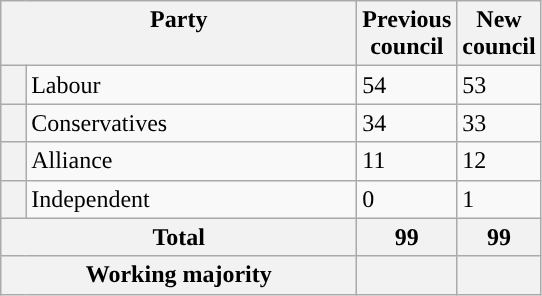<table class="wikitable">
<tr>
<th valign=top colspan="2" style="width: 230px">Party</th>
<th valign=top style="width: 30px">Previous council</th>
<th valign=top style="width: 30px">New council</th>
</tr>
<tr>
<th style="background-color: "></th>
<td>Labour</td>
<td>54</td>
<td>53</td>
</tr>
<tr>
<th style="background-color: "></th>
<td>Conservatives</td>
<td>34</td>
<td>33</td>
</tr>
<tr>
<th style="background-color: "></th>
<td>Alliance</td>
<td>11</td>
<td>12</td>
</tr>
<tr>
<th style="background-color: "></th>
<td>Independent</td>
<td>0</td>
<td>1</td>
</tr>
<tr>
<th colspan=2>Total</th>
<th style="text-align: center">99</th>
<th colspan=3>99</th>
</tr>
<tr>
<th colspan=2>Working majority</th>
<th></th>
<th></th>
</tr>
</table>
